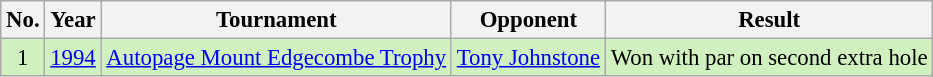<table class="wikitable" style="font-size:95%;">
<tr>
<th>No.</th>
<th>Year</th>
<th>Tournament</th>
<th>Opponent</th>
<th>Result</th>
</tr>
<tr style="background:#D0F0C0;">
<td align=center>1</td>
<td><a href='#'>1994</a></td>
<td><a href='#'>Autopage Mount Edgecombe Trophy</a></td>
<td> <a href='#'>Tony Johnstone</a></td>
<td>Won with par on second extra hole</td>
</tr>
</table>
